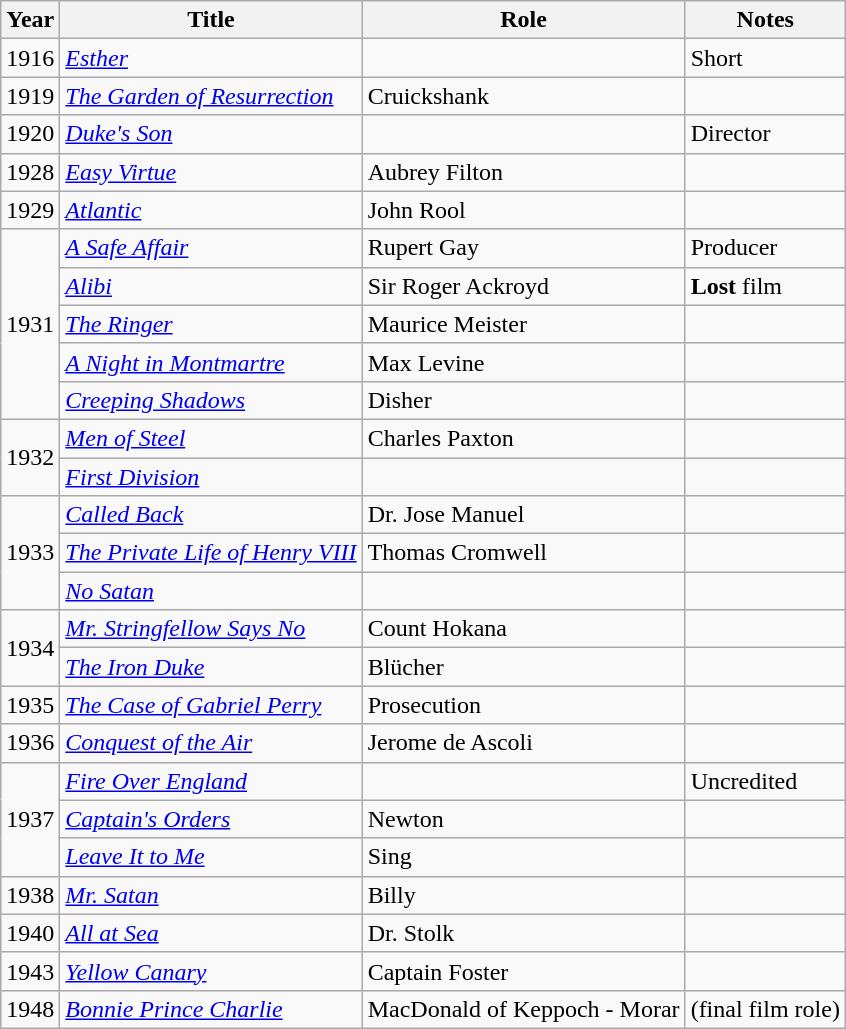<table class="wikitable">
<tr>
<th>Year</th>
<th>Title</th>
<th>Role</th>
<th>Notes</th>
</tr>
<tr>
<td>1916</td>
<td><em><a href='#'>Esther</a></em></td>
<td></td>
<td>Short</td>
</tr>
<tr>
<td>1919</td>
<td><em><a href='#'>The Garden of Resurrection</a></em></td>
<td>Cruickshank</td>
<td></td>
</tr>
<tr>
<td>1920</td>
<td><em><a href='#'>Duke's Son</a></em></td>
<td></td>
<td>Director</td>
</tr>
<tr>
<td>1928</td>
<td><em><a href='#'>Easy Virtue</a></em></td>
<td>Aubrey Filton</td>
<td></td>
</tr>
<tr>
<td>1929</td>
<td><em><a href='#'>Atlantic</a></em></td>
<td>John Rool</td>
<td></td>
</tr>
<tr>
<td rowspan=5>1931</td>
<td><em><a href='#'>A Safe Affair</a></em></td>
<td>Rupert Gay</td>
<td>Producer</td>
</tr>
<tr>
<td><em><a href='#'>Alibi</a></em></td>
<td>Sir Roger Ackroyd</td>
<td><strong>Lost</strong> film</td>
</tr>
<tr>
<td><em><a href='#'>The Ringer</a></em></td>
<td>Maurice Meister</td>
<td></td>
</tr>
<tr>
<td><em><a href='#'>A Night in Montmartre</a></em></td>
<td>Max Levine</td>
<td></td>
</tr>
<tr>
<td><em><a href='#'>Creeping Shadows</a></em></td>
<td>Disher</td>
<td></td>
</tr>
<tr>
<td rowspan=2>1932</td>
<td><em><a href='#'>Men of Steel</a></em></td>
<td>Charles Paxton</td>
<td></td>
</tr>
<tr>
<td><em><a href='#'>First Division</a></em></td>
<td></td>
<td></td>
</tr>
<tr>
<td rowspan=3>1933</td>
<td><em><a href='#'>Called Back</a></em></td>
<td>Dr. Jose Manuel</td>
<td></td>
</tr>
<tr>
<td><em><a href='#'>The Private Life of Henry VIII</a></em></td>
<td>Thomas Cromwell</td>
<td></td>
</tr>
<tr>
<td><em><a href='#'>No Satan</a></em></td>
<td></td>
<td></td>
</tr>
<tr>
<td rowspan=2>1934</td>
<td><em><a href='#'>Mr. Stringfellow Says No</a></em></td>
<td>Count Hokana</td>
<td></td>
</tr>
<tr>
<td><em><a href='#'>The Iron Duke</a></em></td>
<td>Blücher</td>
<td></td>
</tr>
<tr>
<td>1935</td>
<td><em><a href='#'>The Case of Gabriel Perry</a></em></td>
<td>Prosecution</td>
<td></td>
</tr>
<tr>
<td>1936</td>
<td><em><a href='#'>Conquest of the Air</a></em></td>
<td>Jerome de Ascoli</td>
<td></td>
</tr>
<tr>
<td rowspan=3>1937</td>
<td><em><a href='#'>Fire Over England</a></em></td>
<td></td>
<td>Uncredited</td>
</tr>
<tr>
<td><em><a href='#'>Captain's Orders</a></em></td>
<td>Newton</td>
<td></td>
</tr>
<tr>
<td><em><a href='#'>Leave It to Me</a></em></td>
<td>Sing</td>
<td></td>
</tr>
<tr>
<td>1938</td>
<td><em><a href='#'>Mr. Satan</a></em></td>
<td>Billy</td>
<td></td>
</tr>
<tr>
<td>1940</td>
<td><em><a href='#'>All at Sea</a></em></td>
<td>Dr. Stolk</td>
<td></td>
</tr>
<tr>
<td>1943</td>
<td><em><a href='#'>Yellow Canary</a></em></td>
<td>Captain Foster</td>
<td></td>
</tr>
<tr>
<td>1948</td>
<td><em><a href='#'>Bonnie Prince Charlie</a></em></td>
<td>MacDonald of Keppoch - Morar</td>
<td>(final film role)</td>
</tr>
</table>
